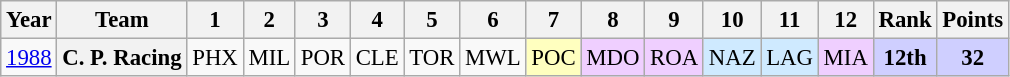<table class="wikitable" style="text-align:center; font-size:95%">
<tr>
<th>Year</th>
<th>Team</th>
<th>1</th>
<th>2</th>
<th>3</th>
<th>4</th>
<th>5</th>
<th>6</th>
<th>7</th>
<th>8</th>
<th>9</th>
<th>10</th>
<th>11</th>
<th>12</th>
<th>Rank</th>
<th>Points</th>
</tr>
<tr>
<td><a href='#'>1988</a></td>
<th>C. P. Racing</th>
<td>PHX</td>
<td>MIL</td>
<td>POR</td>
<td>CLE</td>
<td>TOR</td>
<td>MWL</td>
<td style="background:#FFFFBF;">POC<br></td>
<td style="background:#EFCFFF;">MDO<br></td>
<td style="background:#EFCFFF;">ROA<br></td>
<td style="background:#CFEAFF;">NAZ<br></td>
<td style="background:#CFEAFF;">LAG<br></td>
<td style="background:#EFCFFF;">MIA<br></td>
<td style="background:#CFCFFF;"><strong>12th</strong></td>
<td style="background:#CFCFFF;"><strong>32</strong></td>
</tr>
</table>
